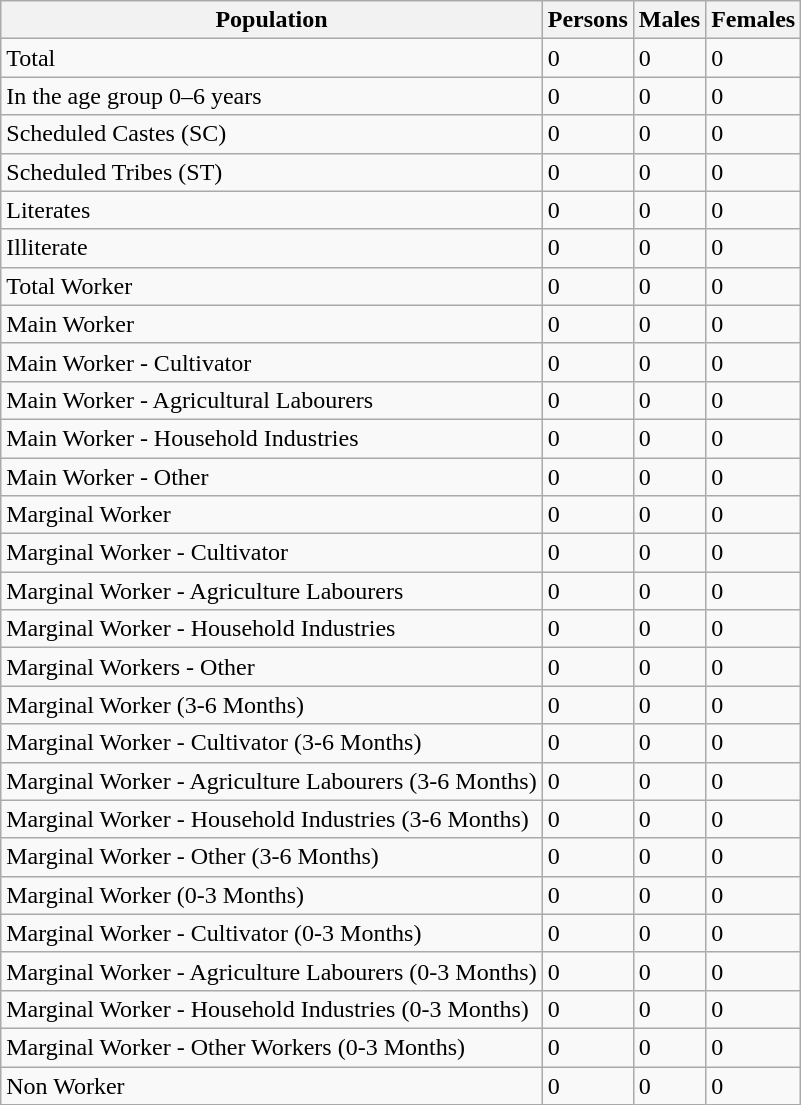<table class="wikitable">
<tr>
<th>Population</th>
<th>Persons</th>
<th>Males</th>
<th>Females</th>
</tr>
<tr>
<td>Total</td>
<td>0</td>
<td>0</td>
<td>0</td>
</tr>
<tr>
<td>In the age group 0–6 years</td>
<td>0</td>
<td>0</td>
<td>0</td>
</tr>
<tr>
<td>Scheduled Castes (SC)</td>
<td>0</td>
<td>0</td>
<td>0</td>
</tr>
<tr>
<td>Scheduled Tribes (ST)</td>
<td>0</td>
<td>0</td>
<td>0</td>
</tr>
<tr>
<td>Literates</td>
<td>0</td>
<td>0</td>
<td>0</td>
</tr>
<tr>
<td>Illiterate</td>
<td>0</td>
<td>0</td>
<td>0</td>
</tr>
<tr>
<td>Total Worker</td>
<td>0</td>
<td>0</td>
<td>0</td>
</tr>
<tr>
<td>Main Worker</td>
<td>0</td>
<td>0</td>
<td>0</td>
</tr>
<tr>
<td>Main Worker - Cultivator</td>
<td>0</td>
<td>0</td>
<td>0</td>
</tr>
<tr>
<td>Main Worker - Agricultural Labourers</td>
<td>0</td>
<td>0</td>
<td>0</td>
</tr>
<tr>
<td>Main Worker - Household Industries</td>
<td>0</td>
<td>0</td>
<td>0</td>
</tr>
<tr>
<td>Main Worker - Other</td>
<td>0</td>
<td>0</td>
<td>0</td>
</tr>
<tr>
<td>Marginal Worker</td>
<td>0</td>
<td>0</td>
<td>0</td>
</tr>
<tr>
<td>Marginal Worker - Cultivator</td>
<td>0</td>
<td>0</td>
<td>0</td>
</tr>
<tr>
<td>Marginal Worker - Agriculture Labourers</td>
<td>0</td>
<td>0</td>
<td>0</td>
</tr>
<tr>
<td>Marginal Worker - Household Industries</td>
<td>0</td>
<td>0</td>
<td>0</td>
</tr>
<tr>
<td>Marginal Workers - Other</td>
<td>0</td>
<td>0</td>
<td>0</td>
</tr>
<tr>
<td>Marginal Worker (3-6 Months)</td>
<td>0</td>
<td>0</td>
<td>0</td>
</tr>
<tr>
<td>Marginal Worker - Cultivator (3-6 Months)</td>
<td>0</td>
<td>0</td>
<td>0</td>
</tr>
<tr>
<td>Marginal Worker - Agriculture Labourers (3-6 Months)</td>
<td>0</td>
<td>0</td>
<td>0</td>
</tr>
<tr>
<td>Marginal Worker - Household Industries (3-6 Months)</td>
<td>0</td>
<td>0</td>
<td>0</td>
</tr>
<tr>
<td>Marginal Worker - Other (3-6 Months)</td>
<td>0</td>
<td>0</td>
<td>0</td>
</tr>
<tr>
<td>Marginal Worker (0-3 Months)</td>
<td>0</td>
<td>0</td>
<td>0</td>
</tr>
<tr>
<td>Marginal Worker - Cultivator (0-3 Months)</td>
<td>0</td>
<td>0</td>
<td>0</td>
</tr>
<tr>
<td>Marginal Worker - Agriculture Labourers (0-3 Months)</td>
<td>0</td>
<td>0</td>
<td>0</td>
</tr>
<tr>
<td>Marginal Worker - Household Industries (0-3 Months)</td>
<td>0</td>
<td>0</td>
<td>0</td>
</tr>
<tr>
<td>Marginal Worker - Other Workers (0-3 Months)</td>
<td>0</td>
<td>0</td>
<td>0</td>
</tr>
<tr>
<td>Non Worker</td>
<td>0</td>
<td>0</td>
<td>0</td>
</tr>
</table>
